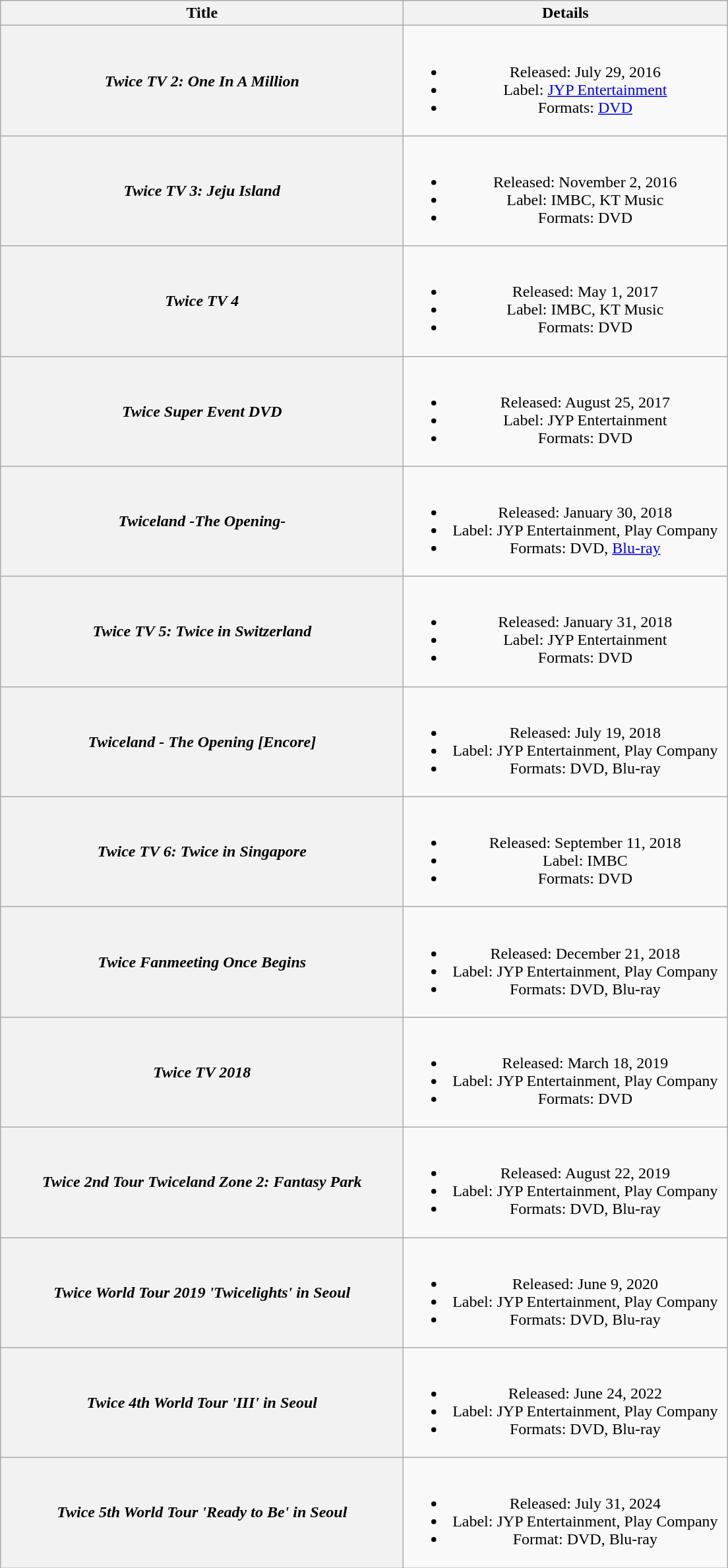<table class="wikitable plainrowheaders" style="text-align:center;">
<tr>
<th style="width:25em;">Title</th>
<th style="width:20em;">Details</th>
</tr>
<tr>
<th scope=row><em>Twice TV 2: One In A Million</em></th>
<td><br><ul><li>Released: July 29, 2016</li><li>Label: <a href='#'>JYP Entertainment</a></li><li>Formats: <a href='#'>DVD</a></li></ul></td>
</tr>
<tr>
<th scope=row><em>Twice TV 3: Jeju Island</em></th>
<td><br><ul><li>Released: November 2, 2016</li><li>Label: IMBC, KT Music</li><li>Formats: DVD</li></ul></td>
</tr>
<tr>
<th scope=row><em>Twice TV 4</em></th>
<td><br><ul><li>Released: May 1, 2017</li><li>Label: IMBC, KT Music</li><li>Formats: DVD</li></ul></td>
</tr>
<tr>
<th scope=row><em>Twice Super Event DVD</em></th>
<td><br><ul><li>Released: August 25, 2017</li><li>Label: JYP Entertainment</li><li>Formats: DVD</li></ul></td>
</tr>
<tr>
<th scope=row><em>Twiceland -The Opening-</em></th>
<td><br><ul><li>Released: January 30, 2018</li><li>Label: JYP Entertainment, Play Company</li><li>Formats: DVD, <a href='#'>Blu-ray</a></li></ul></td>
</tr>
<tr>
<th scope=row><em>Twice TV 5: Twice in Switzerland</em></th>
<td><br><ul><li>Released: January 31, 2018</li><li>Label: JYP Entertainment</li><li>Formats: DVD</li></ul></td>
</tr>
<tr>
<th scope=row><em>Twiceland - The Opening [Encore]</em></th>
<td><br><ul><li>Released: July 19, 2018</li><li>Label: JYP Entertainment, Play Company</li><li>Formats: DVD, Blu-ray</li></ul></td>
</tr>
<tr>
<th scope=row><em>Twice TV 6: Twice in Singapore</em></th>
<td><br><ul><li>Released: September 11, 2018</li><li>Label: IMBC</li><li>Formats: DVD</li></ul></td>
</tr>
<tr>
<th scope=row><em>Twice Fanmeeting Once Begins</em></th>
<td><br><ul><li>Released: December 21, 2018</li><li>Label: JYP Entertainment, Play Company</li><li>Formats: DVD, Blu-ray</li></ul></td>
</tr>
<tr>
<th scope=row><em>Twice TV 2018</em></th>
<td><br><ul><li>Released: March 18, 2019</li><li>Label: JYP Entertainment, Play Company</li><li>Formats: DVD</li></ul></td>
</tr>
<tr>
<th scope=row><em>Twice 2nd Tour Twiceland Zone 2: Fantasy Park</em></th>
<td><br><ul><li>Released: August 22, 2019</li><li>Label: JYP Entertainment, Play Company</li><li>Formats: DVD, Blu-ray</li></ul></td>
</tr>
<tr>
<th scope=row><em>Twice World Tour 2019 'Twicelights' in Seoul</em></th>
<td><br><ul><li>Released: June 9, 2020</li><li>Label: JYP Entertainment, Play Company</li><li>Formats: DVD, Blu-ray</li></ul></td>
</tr>
<tr>
<th scope=row><em>Twice 4th World Tour 'III' in Seoul</em></th>
<td><br><ul><li>Released: June 24, 2022</li><li>Label: JYP Entertainment, Play Company</li><li>Formats: DVD, Blu-ray</li></ul></td>
</tr>
<tr>
<th scope=row><em>Twice 5th World Tour 'Ready to Be' in Seoul</em></th>
<td><br><ul><li>Released: July 31, 2024</li><li>Label: JYP Entertainment, Play Company</li><li>Format: DVD, Blu-ray</li></ul></td>
</tr>
</table>
